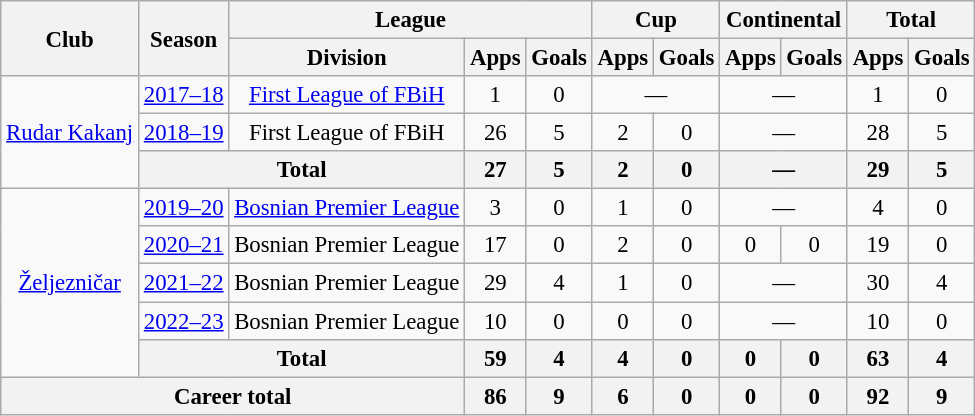<table class=wikitable style="text-align: center;font-size:95%">
<tr>
<th rowspan=2>Club</th>
<th rowspan=2>Season</th>
<th colspan=3>League</th>
<th colspan=2>Cup</th>
<th colspan=2>Continental</th>
<th colspan=2>Total</th>
</tr>
<tr>
<th>Division</th>
<th>Apps</th>
<th>Goals</th>
<th>Apps</th>
<th>Goals</th>
<th>Apps</th>
<th>Goals</th>
<th>Apps</th>
<th>Goals</th>
</tr>
<tr>
<td rowspan=3><a href='#'>Rudar Kakanj</a></td>
<td><a href='#'>2017–18</a></td>
<td><a href='#'>First League of FBiH</a></td>
<td>1</td>
<td>0</td>
<td colspan=2>—</td>
<td colspan=2>—</td>
<td>1</td>
<td>0</td>
</tr>
<tr>
<td><a href='#'>2018–19</a></td>
<td>First League of FBiH</td>
<td>26</td>
<td>5</td>
<td>2</td>
<td>0</td>
<td colspan=2>—</td>
<td>28</td>
<td>5</td>
</tr>
<tr>
<th colspan=2>Total</th>
<th>27</th>
<th>5</th>
<th>2</th>
<th>0</th>
<th colspan=2>—</th>
<th>29</th>
<th>5</th>
</tr>
<tr>
<td rowspan=5><a href='#'>Željezničar</a></td>
<td><a href='#'>2019–20</a></td>
<td><a href='#'>Bosnian Premier League</a></td>
<td>3</td>
<td>0</td>
<td>1</td>
<td>0</td>
<td colspan=2>—</td>
<td>4</td>
<td>0</td>
</tr>
<tr>
<td><a href='#'>2020–21</a></td>
<td>Bosnian Premier League</td>
<td>17</td>
<td>0</td>
<td>2</td>
<td>0</td>
<td>0</td>
<td>0</td>
<td>19</td>
<td>0</td>
</tr>
<tr>
<td><a href='#'>2021–22</a></td>
<td>Bosnian Premier League</td>
<td>29</td>
<td>4</td>
<td>1</td>
<td>0</td>
<td colspan=2>—</td>
<td>30</td>
<td>4</td>
</tr>
<tr>
<td><a href='#'>2022–23</a></td>
<td>Bosnian Premier League</td>
<td>10</td>
<td>0</td>
<td>0</td>
<td>0</td>
<td colspan=2>—</td>
<td>10</td>
<td>0</td>
</tr>
<tr>
<th colspan=2>Total</th>
<th>59</th>
<th>4</th>
<th>4</th>
<th>0</th>
<th>0</th>
<th>0</th>
<th>63</th>
<th>4</th>
</tr>
<tr>
<th colspan=3>Career total</th>
<th>86</th>
<th>9</th>
<th>6</th>
<th>0</th>
<th>0</th>
<th>0</th>
<th>92</th>
<th>9</th>
</tr>
</table>
